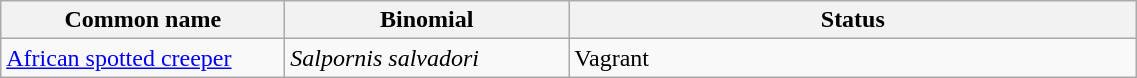<table width=60% class="wikitable">
<tr>
<th width=25%>Common name</th>
<th width=25%>Binomial</th>
<th width=50%>Status</th>
</tr>
<tr>
<td><a href='#'>African spotted creeper</a></td>
<td><em>Salpornis salvadori</em></td>
<td>Vagrant</td>
</tr>
</table>
